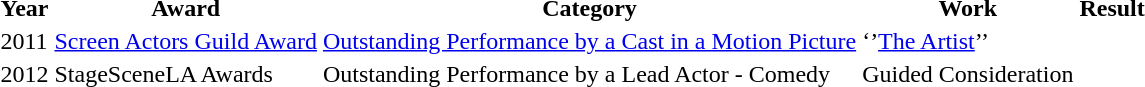<table class= “wikitable sortable”>
<tr>
<th>Year</th>
<th>Award</th>
<th>Category</th>
<th>Work</th>
<th>Result</th>
</tr>
<tr>
<td>2011</td>
<td><a href='#'>Screen Actors Guild Award</a></td>
<td><a href='#'>Outstanding Performance by a Cast in a Motion Picture</a></td>
<td>‘’<a href='#'>The Artist</a>’’</td>
<td></td>
</tr>
<tr>
<td>2012</td>
<td>StageSceneLA Awards</td>
<td>Outstanding Performance by a Lead Actor - Comedy</td>
<td>Guided Consideration</td>
<td></td>
</tr>
</table>
